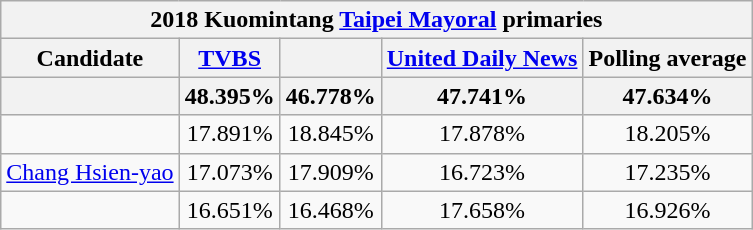<table class="wikitable collapsible" style="text-align:center;">
<tr>
<th colspan="5">2018 Kuomintang <a href='#'>Taipei Mayoral</a> primaries</th>
</tr>
<tr>
<th>Candidate</th>
<th><a href='#'>TVBS</a></th>
<th></th>
<th><a href='#'>United Daily News</a></th>
<th>Polling average</th>
</tr>
<tr>
<th></th>
<th><strong>48.395%</strong></th>
<th><strong>46.778%</strong></th>
<th><strong>47.741%</strong></th>
<th><strong>47.634%</strong></th>
</tr>
<tr>
<td></td>
<td>17.891%</td>
<td>18.845%</td>
<td>17.878%</td>
<td>18.205%</td>
</tr>
<tr>
<td><a href='#'>Chang Hsien-yao</a></td>
<td>17.073%</td>
<td>17.909%</td>
<td>16.723%</td>
<td>17.235%</td>
</tr>
<tr>
<td></td>
<td>16.651%</td>
<td>16.468%</td>
<td>17.658%</td>
<td>16.926%</td>
</tr>
</table>
